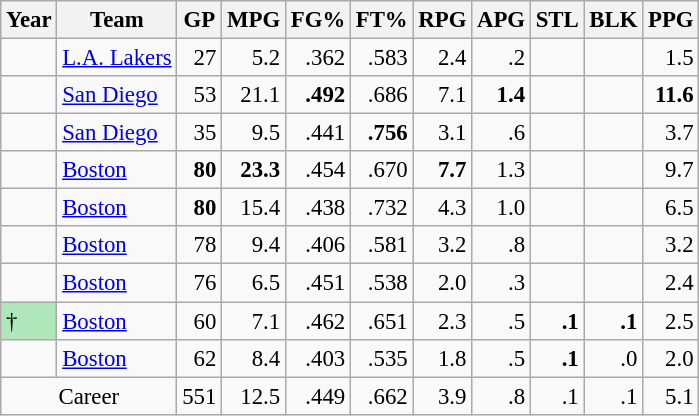<table class="wikitable sortable" style="font-size:95%; text-align:right;">
<tr>
<th>Year</th>
<th>Team</th>
<th>GP</th>
<th>MPG</th>
<th>FG%</th>
<th>FT%</th>
<th>RPG</th>
<th>APG</th>
<th>STL</th>
<th>BLK</th>
<th>PPG</th>
</tr>
<tr>
<td style="text-align:left;"></td>
<td style="text-align:left;"><a href='#'>L.A. Lakers</a></td>
<td>27</td>
<td>5.2</td>
<td>.362</td>
<td>.583</td>
<td>2.4</td>
<td>.2</td>
<td></td>
<td></td>
<td>1.5</td>
</tr>
<tr>
<td style="text-align:left;"></td>
<td style="text-align:left;"><a href='#'>San Diego</a></td>
<td>53</td>
<td>21.1</td>
<td><strong>.492</strong></td>
<td>.686</td>
<td>7.1</td>
<td><strong>1.4</strong></td>
<td></td>
<td></td>
<td><strong>11.6</strong></td>
</tr>
<tr>
<td style="text-align:left;"></td>
<td style="text-align:left;"><a href='#'>San Diego</a></td>
<td>35</td>
<td>9.5</td>
<td>.441</td>
<td><strong>.756</strong></td>
<td>3.1</td>
<td>.6</td>
<td></td>
<td></td>
<td>3.7</td>
</tr>
<tr>
<td style="text-align:left;"></td>
<td style="text-align:left;"><a href='#'>Boston</a></td>
<td><strong>80</strong></td>
<td><strong>23.3</strong></td>
<td>.454</td>
<td>.670</td>
<td><strong>7.7</strong></td>
<td>1.3</td>
<td></td>
<td></td>
<td>9.7</td>
</tr>
<tr>
<td style="text-align:left;"></td>
<td style="text-align:left;"><a href='#'>Boston</a></td>
<td><strong>80</strong></td>
<td>15.4</td>
<td>.438</td>
<td>.732</td>
<td>4.3</td>
<td>1.0</td>
<td></td>
<td></td>
<td>6.5</td>
</tr>
<tr>
<td style="text-align:left;"></td>
<td style="text-align:left;"><a href='#'>Boston</a></td>
<td>78</td>
<td>9.4</td>
<td>.406</td>
<td>.581</td>
<td>3.2</td>
<td>.8</td>
<td></td>
<td></td>
<td>3.2</td>
</tr>
<tr>
<td style="text-align:left;"></td>
<td style="text-align:left;"><a href='#'>Boston</a></td>
<td>76</td>
<td>6.5</td>
<td>.451</td>
<td>.538</td>
<td>2.0</td>
<td>.3</td>
<td></td>
<td></td>
<td>2.4</td>
</tr>
<tr>
<td style="text-align:left;background:#afe6ba;">†</td>
<td style="text-align:left;"><a href='#'>Boston</a></td>
<td>60</td>
<td>7.1</td>
<td>.462</td>
<td>.651</td>
<td>2.3</td>
<td>.5</td>
<td><strong>.1</strong></td>
<td><strong>.1</strong></td>
<td>2.5</td>
</tr>
<tr>
<td style="text-align:left;"></td>
<td style="text-align:left;"><a href='#'>Boston</a></td>
<td>62</td>
<td>8.4</td>
<td>.403</td>
<td>.535</td>
<td>1.8</td>
<td>.5</td>
<td><strong>.1</strong></td>
<td>.0</td>
<td>2.0</td>
</tr>
<tr class="sortbottom">
<td style="text-align:center;" colspan="2">Career</td>
<td>551</td>
<td>12.5</td>
<td>.449</td>
<td>.662</td>
<td>3.9</td>
<td>.8</td>
<td>.1</td>
<td>.1</td>
<td>5.1</td>
</tr>
</table>
